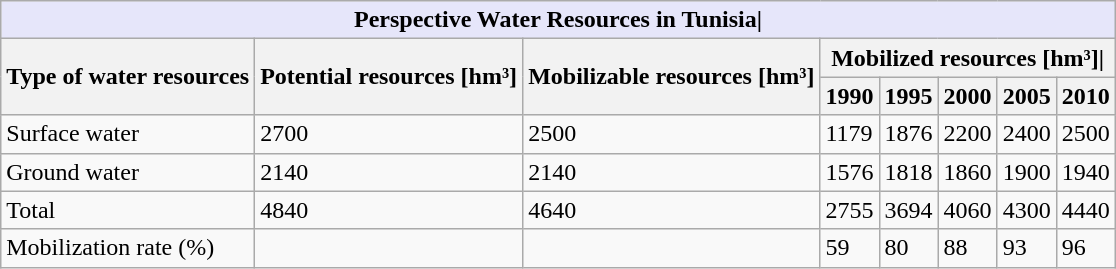<table class="wikitable">
<tr>
<th style="background:#E6E6FA" colspan=8>Perspective Water Resources in Tunisia|</th>
</tr>
<tr>
<th rowspan=2>Type of water resources<br></th>
<th rowspan=2>Potential resources [hm³] <br></th>
<th rowspan=2>Mobilizable resources [hm³]</th>
<th colspan= 5>Mobilized resources [hm³]|</th>
</tr>
<tr>
<th>1990</th>
<th>1995</th>
<th>2000</th>
<th>2005</th>
<th>2010</th>
</tr>
<tr>
<td>Surface water</td>
<td>2700</td>
<td>2500</td>
<td>1179</td>
<td>1876</td>
<td>2200</td>
<td>2400</td>
<td>2500</td>
</tr>
<tr>
<td>Ground water</td>
<td>2140</td>
<td>2140</td>
<td>1576</td>
<td>1818</td>
<td>1860</td>
<td>1900</td>
<td>1940</td>
</tr>
<tr>
<td>Total</td>
<td>4840</td>
<td>4640</td>
<td>2755</td>
<td>3694</td>
<td>4060</td>
<td>4300</td>
<td>4440</td>
</tr>
<tr>
<td>Mobilization rate (%)</td>
<td></td>
<td></td>
<td>59</td>
<td>80</td>
<td>88</td>
<td>93</td>
<td>96</td>
</tr>
</table>
